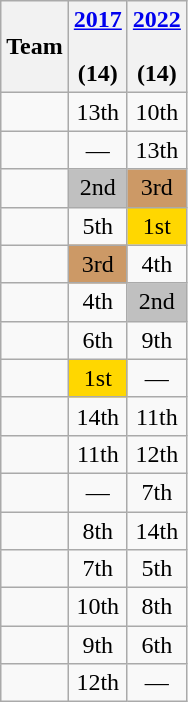<table class="wikitable collapsible"  style="text-align:center;">
<tr>
<th>Team</th>
<th><a href='#'>2017</a><br><br>(14)</th>
<th><a href='#'>2022</a><br><br>(14)</th>
</tr>
<tr>
<td align=left></td>
<td>13th</td>
<td>10th</td>
</tr>
<tr>
<td align=left></td>
<td>—</td>
<td>13th</td>
</tr>
<tr>
<td align=left></td>
<td bgcolor=silver>2nd</td>
<td bgcolor=cc9966>3rd</td>
</tr>
<tr>
<td align=left></td>
<td>5th</td>
<td bgcolor=gold>1st</td>
</tr>
<tr>
<td align=left></td>
<td bgcolor=cc9966>3rd</td>
<td>4th</td>
</tr>
<tr>
<td align=left></td>
<td>4th</td>
<td bgcolor=silver>2nd</td>
</tr>
<tr>
<td align=left></td>
<td>6th</td>
<td>9th</td>
</tr>
<tr>
<td align=left></td>
<td bgcolor=gold>1st</td>
<td>—</td>
</tr>
<tr>
<td align=left></td>
<td>14th</td>
<td>11th</td>
</tr>
<tr>
<td align=left></td>
<td>11th</td>
<td>12th</td>
</tr>
<tr>
<td align=left></td>
<td>—</td>
<td>7th</td>
</tr>
<tr>
<td align=left></td>
<td>8th</td>
<td>14th</td>
</tr>
<tr>
<td align=left></td>
<td>7th</td>
<td>5th</td>
</tr>
<tr>
<td align=left></td>
<td>10th</td>
<td>8th</td>
</tr>
<tr>
<td align=left></td>
<td>9th</td>
<td>6th</td>
</tr>
<tr>
<td align=left></td>
<td>12th</td>
<td>—</td>
</tr>
</table>
